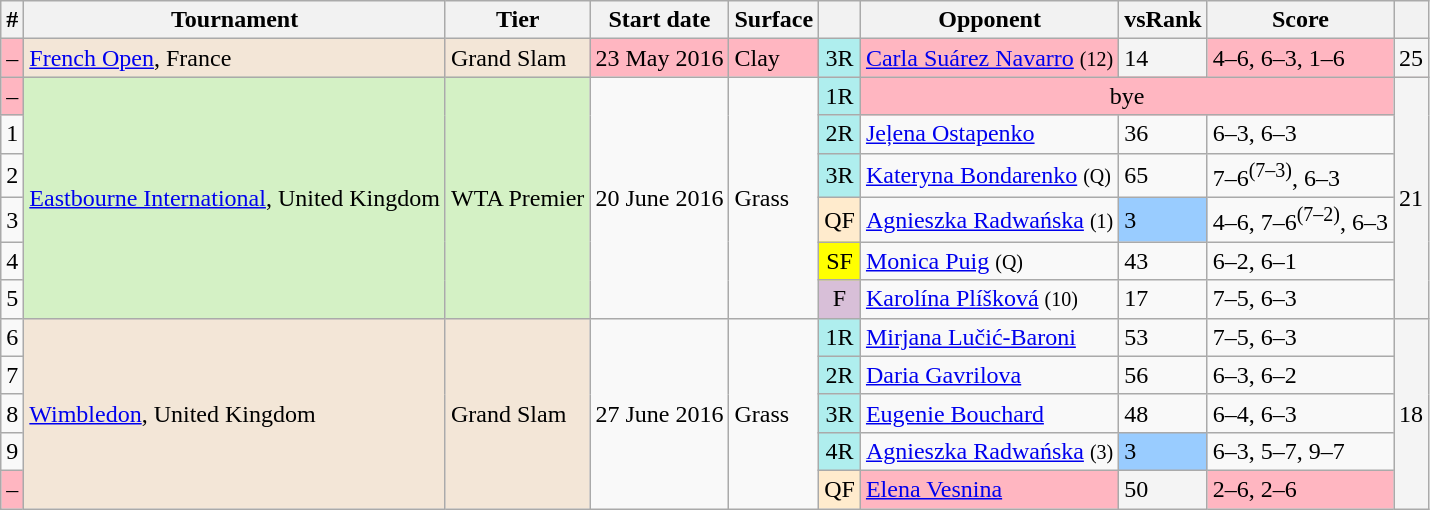<table class="wikitable sortable">
<tr>
<th scope="col">#</th>
<th scope="col">Tournament</th>
<th scope="col">Tier</th>
<th scope="col">Start date</th>
<th scope="col">Surface</th>
<th scope="col"></th>
<th scope="col">Opponent</th>
<th scope="col">vsRank</th>
<th class="unsortable" scope="col">Score</th>
<th></th>
</tr>
<tr bgcolor="lightpink">
<td align="center">–</td>
<td bgcolor="#f3e6d7"><a href='#'>French Open</a>, France</td>
<td bgcolor="#f3e6d7">Grand Slam</td>
<td>23 May 2016</td>
<td>Clay</td>
<td bgcolor=afeeee align="center">3R</td>
<td> <a href='#'>Carla Suárez Navarro</a> <small>(12)</small></td>
<td align="left" bgcolor=#F4F4F4>14</td>
<td>4–6, 6–3, 1–6</td>
<td bgcolor=#F4F4F4>25</td>
</tr>
<tr>
<td align="center"  bgcolor="lightpink">–</td>
<td rowspan=6 bgcolor="#d4f1c5"><a href='#'>Eastbourne International</a>, United Kingdom</td>
<td rowspan=6 bgcolor="#d4f1c5">WTA Premier</td>
<td rowspan=6>20 June 2016</td>
<td rowspan=6>Grass</td>
<td bgcolor=afeeee align="center">1R</td>
<td colspan=3 align=center bgcolor="lightpink">bye</td>
<td rowspan=6 bgcolor=#F4F4F4>21</td>
</tr>
<tr>
<td align="center">1</td>
<td bgcolor=afeeee align="center">2R</td>
<td> <a href='#'>Jeļena Ostapenko</a></td>
<td>36</td>
<td>6–3, 6–3</td>
</tr>
<tr>
<td align="center">2</td>
<td bgcolor=afeeee align="center">3R</td>
<td> <a href='#'>Kateryna Bondarenko</a> <small>(Q)</small></td>
<td>65</td>
<td>7–6<sup>(7–3)</sup>, 6–3</td>
</tr>
<tr>
<td align="center">3</td>
<td bgcolor=ffebcd align="center">QF</td>
<td> <a href='#'>Agnieszka Radwańska</a> <small>(1)</small></td>
<td bgcolor=99ccff>3</td>
<td>4–6, 7–6<sup>(7–2)</sup>, 6–3</td>
</tr>
<tr>
<td align="center">4</td>
<td bgcolor=yellow align="center">SF</td>
<td> <a href='#'>Monica Puig</a> <small>(Q)</small></td>
<td>43</td>
<td>6–2, 6–1</td>
</tr>
<tr>
<td align="center">5</td>
<td bgcolor=thistle align="center">F</td>
<td> <a href='#'>Karolína Plíšková</a> <small>(10)</small></td>
<td>17</td>
<td>7–5, 6–3</td>
</tr>
<tr>
<td align="center">6</td>
<td rowspan=5 bgcolor="#f3e6d7"><a href='#'>Wimbledon</a>, United Kingdom</td>
<td rowspan=5 bgcolor="#f3e6d7">Grand Slam</td>
<td rowspan=5>27 June 2016</td>
<td rowspan=5>Grass</td>
<td bgcolor=afeeee align="center">1R</td>
<td> <a href='#'>Mirjana Lučić-Baroni</a></td>
<td>53</td>
<td>7–5, 6–3</td>
<td rowspan=5 bgcolor=#F4F4F4>18</td>
</tr>
<tr>
<td align="center">7</td>
<td bgcolor=afeeee align="center">2R</td>
<td> <a href='#'>Daria Gavrilova</a></td>
<td>56</td>
<td>6–3, 6–2</td>
</tr>
<tr>
<td align="center">8</td>
<td bgcolor=afeeee align="center">3R</td>
<td> <a href='#'>Eugenie Bouchard</a></td>
<td>48</td>
<td>6–4, 6–3</td>
</tr>
<tr>
<td align="center">9</td>
<td bgcolor=afeeee align="center">4R</td>
<td> <a href='#'>Agnieszka Radwańska</a> <small>(3)</small></td>
<td bgcolor=99ccff>3</td>
<td>6–3, 5–7, 9–7</td>
</tr>
<tr>
<td bgcolor="lightpink" align=center>–</td>
<td bgcolor=ffebcd align="center">QF</td>
<td bgcolor="lightpink"> <a href='#'>Elena Vesnina</a></td>
<td align="left" bgcolor=#F4F4F4>50</td>
<td bgcolor="lightpink">2–6, 2–6</td>
</tr>
</table>
